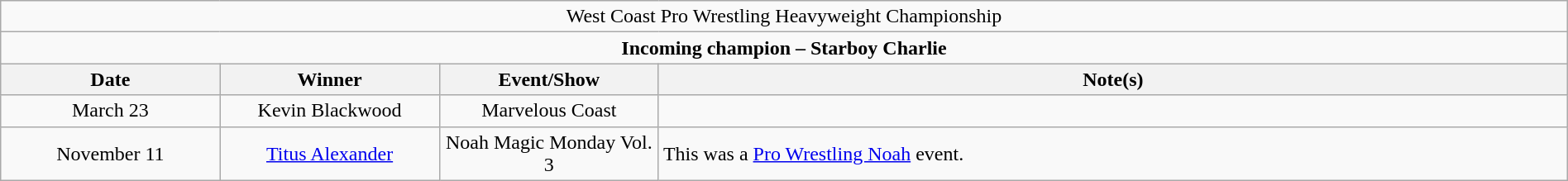<table class="wikitable" style="text-align:center; width:100%;">
<tr>
<td colspan="4" style="text-align: center;">West Coast Pro Wrestling Heavyweight Championship</td>
</tr>
<tr>
<td colspan="4" style="text-align: center;"><strong>Incoming champion – Starboy Charlie</strong></td>
</tr>
<tr>
<th width=14%>Date</th>
<th width=14%>Winner</th>
<th width=14%>Event/Show</th>
<th width=58%>Note(s)</th>
</tr>
<tr>
<td>March 23</td>
<td>Kevin Blackwood</td>
<td>Marvelous Coast</td>
<td></td>
</tr>
<tr>
<td>November 11</td>
<td><a href='#'>Titus Alexander</a></td>
<td>Noah Magic Monday Vol. 3</td>
<td align=left>This was a <a href='#'>Pro Wrestling Noah</a> event.</td>
</tr>
</table>
